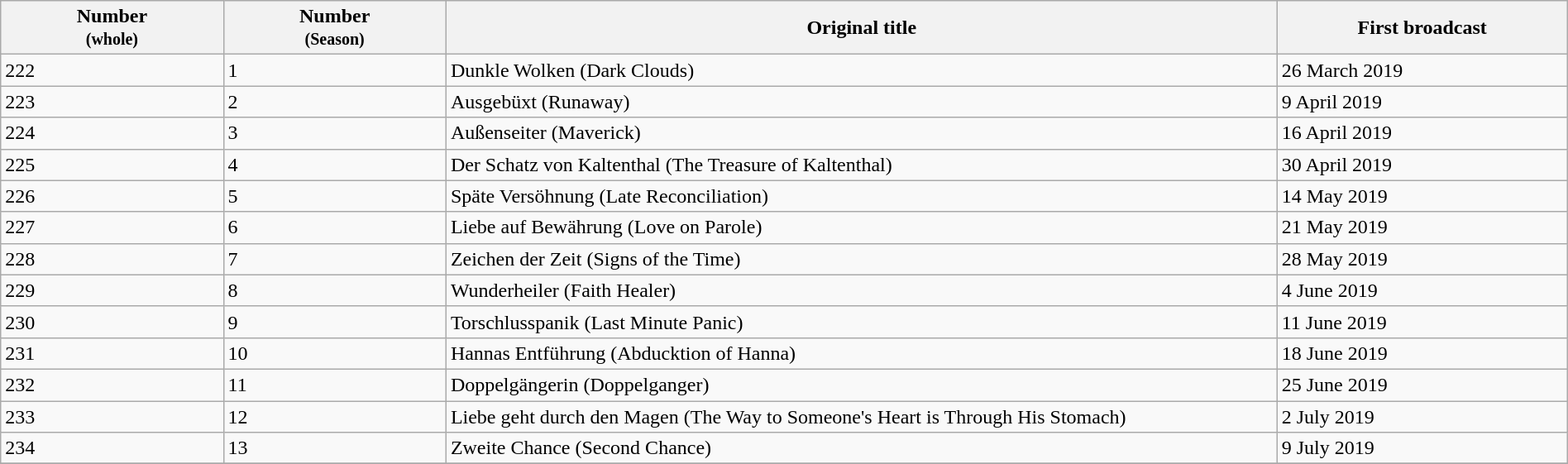<table class="wikitable" width="100%">
<tr>
<th width="75"><strong>Number</strong><br> <small> (whole) </small></th>
<th width="75"><strong>Number</strong><br> <small> (Season) </small></th>
<th width="300">Original title</th>
<th width="100">First broadcast</th>
</tr>
<tr>
<td>222</td>
<td>1</td>
<td>Dunkle Wolken (Dark Clouds)</td>
<td>26 March 2019</td>
</tr>
<tr>
<td>223</td>
<td>2</td>
<td>Ausgebüxt (Runaway)</td>
<td>9 April 2019</td>
</tr>
<tr>
<td>224</td>
<td>3</td>
<td>Außenseiter (Maverick)</td>
<td>16 April 2019</td>
</tr>
<tr>
<td>225</td>
<td>4</td>
<td>Der Schatz von Kaltenthal (The Treasure of Kaltenthal)</td>
<td>30 April 2019</td>
</tr>
<tr>
<td>226</td>
<td>5</td>
<td>Späte Versöhnung (Late Reconciliation)</td>
<td>14 May 2019</td>
</tr>
<tr>
<td>227</td>
<td>6</td>
<td>Liebe auf Bewährung (Love on Parole)</td>
<td>21 May 2019</td>
</tr>
<tr>
<td>228</td>
<td>7</td>
<td>Zeichen der Zeit (Signs of the Time)</td>
<td>28 May 2019</td>
</tr>
<tr>
<td>229</td>
<td>8</td>
<td>Wunderheiler (Faith Healer)</td>
<td>4 June 2019</td>
</tr>
<tr>
<td>230</td>
<td>9</td>
<td>Torschlusspanik (Last Minute Panic)</td>
<td>11 June 2019</td>
</tr>
<tr>
<td>231</td>
<td>10</td>
<td>Hannas Entführung (Abducktion of Hanna)</td>
<td>18 June 2019</td>
</tr>
<tr>
<td>232</td>
<td>11</td>
<td>Doppelgängerin (Doppelganger)</td>
<td>25 June 2019</td>
</tr>
<tr>
<td>233</td>
<td>12</td>
<td>Liebe geht durch den Magen (The Way to Someone's Heart is Through His Stomach)</td>
<td>2 July 2019</td>
</tr>
<tr>
<td>234</td>
<td>13</td>
<td>Zweite Chance (Second Chance)</td>
<td>9 July 2019</td>
</tr>
<tr>
</tr>
</table>
